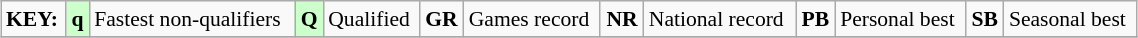<table class="wikitable" style="margin:0.5em auto; font-size:90%;position:relative;" width=60%>
<tr>
<td><strong>KEY:</strong></td>
<td bgcolor=ccffcc align=center><strong>q</strong></td>
<td>Fastest non-qualifiers</td>
<td bgcolor=ccffcc align=center><strong>Q</strong></td>
<td>Qualified</td>
<td align=center><strong>GR</strong></td>
<td>Games record</td>
<td align=center><strong>NR</strong></td>
<td>National record</td>
<td align=center><strong>PB</strong></td>
<td>Personal best</td>
<td align=center><strong>SB</strong></td>
<td>Seasonal best</td>
</tr>
<tr>
</tr>
</table>
